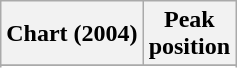<table class="wikitable sortable plainrowheaders">
<tr>
<th scope="col">Chart (2004)</th>
<th scope="col">Peak<br>position</th>
</tr>
<tr>
</tr>
<tr>
</tr>
</table>
